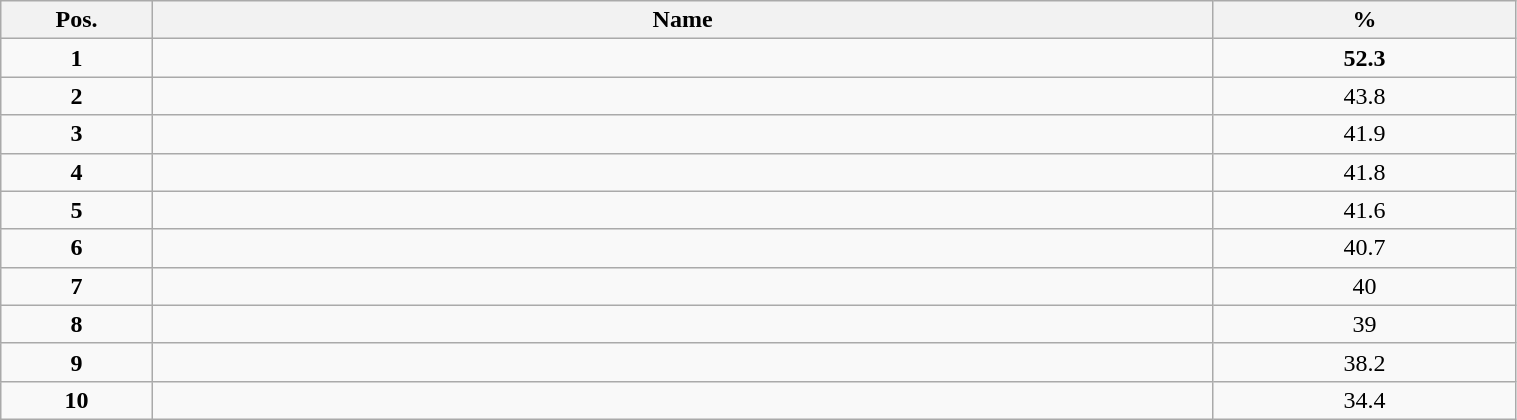<table class="wikitable" style="width:80%;">
<tr>
<th style="width:10%;">Pos.</th>
<th style="width:70%;">Name</th>
<th style="width:20%;">%</th>
</tr>
<tr>
<td align=center><strong>1</strong></td>
<td><strong></strong></td>
<td align=center><strong>52.3</strong></td>
</tr>
<tr>
<td align=center><strong>2</strong></td>
<td></td>
<td align=center>43.8</td>
</tr>
<tr>
<td align=center><strong>3</strong></td>
<td></td>
<td align=center>41.9</td>
</tr>
<tr>
<td align=center><strong>4</strong></td>
<td></td>
<td align=center>41.8</td>
</tr>
<tr>
<td align=center><strong>5</strong></td>
<td></td>
<td align=center>41.6</td>
</tr>
<tr>
<td align=center><strong>6</strong></td>
<td></td>
<td align=center>40.7</td>
</tr>
<tr>
<td align=center><strong>7</strong></td>
<td></td>
<td align=center>40</td>
</tr>
<tr>
<td align=center><strong>8</strong></td>
<td></td>
<td align=center>39</td>
</tr>
<tr>
<td align=center><strong>9</strong></td>
<td></td>
<td align=center>38.2</td>
</tr>
<tr>
<td align=center><strong>10</strong></td>
<td></td>
<td align=center>34.4</td>
</tr>
</table>
